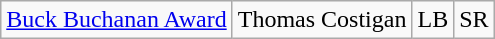<table class="wikitable">
<tr>
<td><a href='#'>Buck Buchanan Award</a></td>
<td>Thomas Costigan</td>
<td>LB</td>
<td>SR</td>
</tr>
</table>
